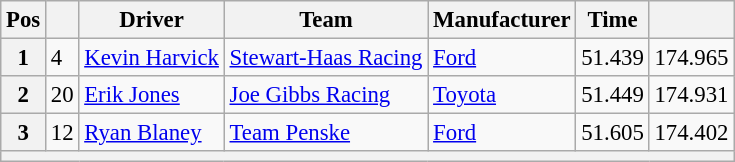<table class="wikitable" style="font-size:95%">
<tr>
<th>Pos</th>
<th></th>
<th>Driver</th>
<th>Team</th>
<th>Manufacturer</th>
<th>Time</th>
<th></th>
</tr>
<tr>
<th>1</th>
<td>4</td>
<td><a href='#'>Kevin Harvick</a></td>
<td><a href='#'>Stewart-Haas Racing</a></td>
<td><a href='#'>Ford</a></td>
<td>51.439</td>
<td>174.965</td>
</tr>
<tr>
<th>2</th>
<td>20</td>
<td><a href='#'>Erik Jones</a></td>
<td><a href='#'>Joe Gibbs Racing</a></td>
<td><a href='#'>Toyota</a></td>
<td>51.449</td>
<td>174.931</td>
</tr>
<tr>
<th>3</th>
<td>12</td>
<td><a href='#'>Ryan Blaney</a></td>
<td><a href='#'>Team Penske</a></td>
<td><a href='#'>Ford</a></td>
<td>51.605</td>
<td>174.402</td>
</tr>
<tr>
<th colspan="7"></th>
</tr>
</table>
